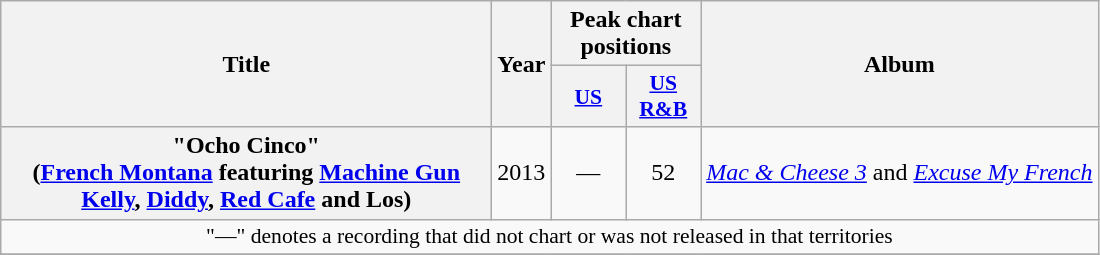<table class="wikitable plainrowheaders" style="text-align:center;">
<tr>
<th scope="col" rowspan="2" style="width:20em;">Title</th>
<th scope="col" rowspan="2">Year</th>
<th scope="col" colspan="2">Peak chart positions</th>
<th scope="col" rowspan="2">Album</th>
</tr>
<tr>
<th style="width:3em;font-size:90%;"><a href='#'>US</a></th>
<th style="width:3em;font-size:90%;"><a href='#'>US<br>R&B</a><br></th>
</tr>
<tr>
<th scope="row">"Ocho Cinco"<br><span>(<a href='#'>French Montana</a> featuring <a href='#'>Machine Gun Kelly</a>, <a href='#'>Diddy</a>, <a href='#'>Red Cafe</a> and Los)</span></th>
<td>2013</td>
<td>—</td>
<td>52</td>
<td><em><a href='#'>Mac & Cheese 3</a></em> and <em><a href='#'>Excuse My French</a></em></td>
</tr>
<tr>
<td colspan="5" style="font-size:90%">"—" denotes a recording that did not chart or was not released in that territories</td>
</tr>
<tr>
</tr>
</table>
